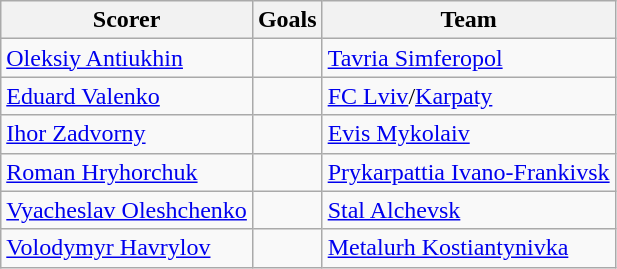<table class=wikitable>
<tr>
<th>Scorer</th>
<th>Goals</th>
<th>Team</th>
</tr>
<tr>
<td> <a href='#'>Oleksiy Antiukhin</a></td>
<td></td>
<td><a href='#'>Tavria Simferopol</a></td>
</tr>
<tr>
<td> <a href='#'>Eduard Valenko</a></td>
<td></td>
<td><a href='#'>FC Lviv</a>/<a href='#'>Karpaty</a></td>
</tr>
<tr>
<td> <a href='#'>Ihor Zadvorny</a></td>
<td></td>
<td><a href='#'>Evis Mykolaiv</a></td>
</tr>
<tr>
<td> <a href='#'>Roman Hryhorchuk</a></td>
<td></td>
<td><a href='#'>Prykarpattia Ivano-Frankivsk</a></td>
</tr>
<tr>
<td> <a href='#'>Vyacheslav Oleshchenko</a></td>
<td></td>
<td><a href='#'>Stal Alchevsk</a></td>
</tr>
<tr>
<td> <a href='#'>Volodymyr Havrylov</a></td>
<td></td>
<td><a href='#'>Metalurh Kostiantynivka</a></td>
</tr>
</table>
